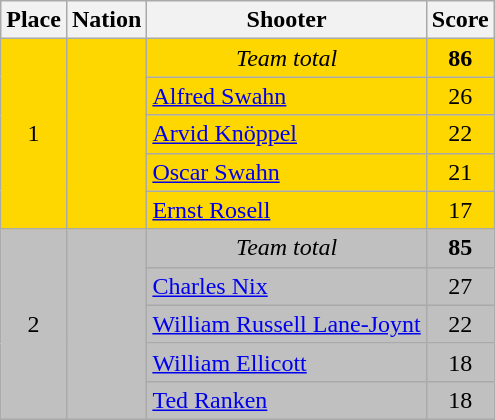<table class=wikitable>
<tr>
<th>Place</th>
<th>Nation</th>
<th>Shooter</th>
<th>Score</th>
</tr>
<tr align=center bgcolor=gold>
<td rowspan=5>1</td>
<td rowspan=5 align=left></td>
<td><em>Team total</em></td>
<td><strong>86</strong></td>
</tr>
<tr align=center bgcolor=gold>
<td align=left><a href='#'>Alfred Swahn</a></td>
<td>26</td>
</tr>
<tr align=center bgcolor=gold>
<td align=left><a href='#'>Arvid Knöppel</a></td>
<td>22</td>
</tr>
<tr align=center bgcolor=gold>
<td align=left><a href='#'>Oscar Swahn</a></td>
<td>21</td>
</tr>
<tr align=center bgcolor=gold>
<td align=left><a href='#'>Ernst Rosell</a></td>
<td>17</td>
</tr>
<tr align=center bgcolor=silver>
<td rowspan=5>2</td>
<td rowspan=5 align=left></td>
<td><em>Team total</em></td>
<td><strong>85</strong></td>
</tr>
<tr align=center bgcolor=silver>
<td align=left><a href='#'>Charles Nix</a></td>
<td>27</td>
</tr>
<tr align=center bgcolor=silver>
<td align=left><a href='#'>William Russell Lane-Joynt</a></td>
<td>22</td>
</tr>
<tr align=center bgcolor=silver>
<td align=left><a href='#'>William Ellicott</a></td>
<td>18</td>
</tr>
<tr align=center bgcolor=silver>
<td align=left><a href='#'>Ted Ranken</a></td>
<td>18</td>
</tr>
</table>
